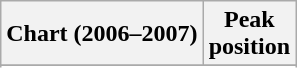<table class="wikitable sortable plainrowheaders" style="text-align:center">
<tr>
<th scope="col">Chart (2006–2007)</th>
<th scope="col">Peak<br>position</th>
</tr>
<tr>
</tr>
<tr>
</tr>
<tr>
</tr>
<tr>
</tr>
<tr>
</tr>
<tr>
</tr>
<tr>
</tr>
<tr>
</tr>
</table>
